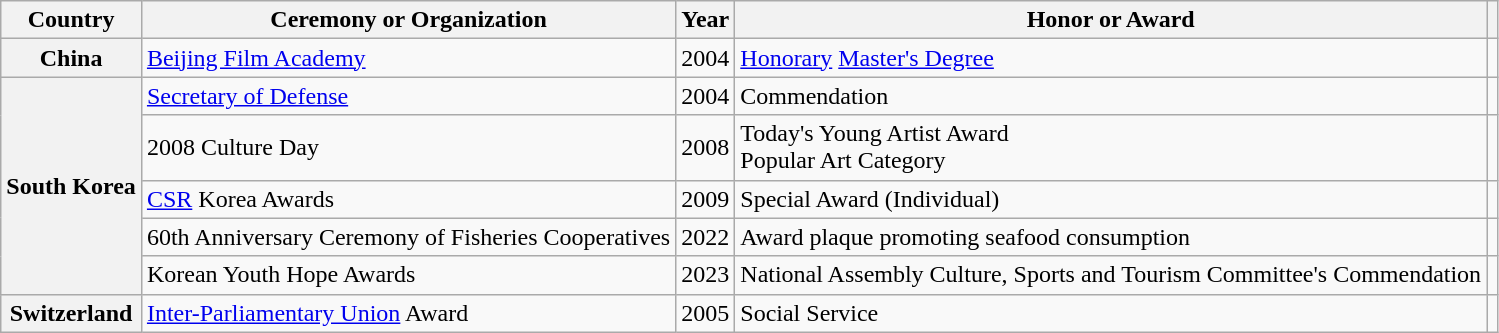<table class="wikitable plainrowheaders sortable">
<tr>
<th scope="col">Country</th>
<th scope="col">Ceremony or Organization</th>
<th scope="col">Year</th>
<th scope="col">Honor or Award</th>
<th scope="col" class="unsortable"></th>
</tr>
<tr>
<th scope="row">China</th>
<td><a href='#'>Beijing Film Academy</a></td>
<td style="text-align:center">2004</td>
<td><a href='#'>Honorary</a> <a href='#'>Master's Degree</a></td>
<td style="text-align:center"></td>
</tr>
<tr>
<th scope="row" rowspan="5">South Korea</th>
<td><a href='#'>Secretary of Defense</a></td>
<td style="text-align:center">2004</td>
<td>Commendation</td>
<td style="text-align:center"></td>
</tr>
<tr>
<td>2008 Culture Day</td>
<td Style="text-align:center">2008</td>
<td>Today's Young Artist Award<br>Popular Art Category</td>
<td style="text-align:center"></td>
</tr>
<tr>
<td><a href='#'>CSR</a> Korea Awards</td>
<td Style="text-align:center">2009</td>
<td>Special Award (Individual)</td>
<td style="text-align:center"></td>
</tr>
<tr>
<td>60th Anniversary Ceremony of Fisheries Cooperatives</td>
<td style="text-align:center">2022</td>
<td>Award plaque promoting seafood consumption</td>
<td style="text-align:center"></td>
</tr>
<tr>
<td>Korean Youth Hope Awards</td>
<td style="text-align:center">2023</td>
<td>National Assembly Culture, Sports and Tourism Committee's Commendation</td>
<td style="text-align:center"></td>
</tr>
<tr>
<th scope="row">Switzerland</th>
<td><a href='#'>Inter-Parliamentary Union</a> Award</td>
<td style="text-align:center">2005</td>
<td>Social Service</td>
<td></td>
</tr>
</table>
